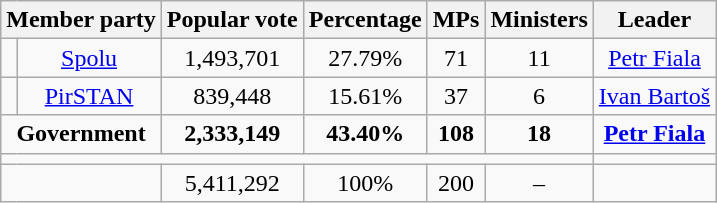<table class="wikitable" border="1" style="text-align:center">
<tr>
<th colspan=2>Member party</th>
<th>Popular vote</th>
<th>Percentage</th>
<th>MPs</th>
<th>Ministers</th>
<th>Leader</th>
</tr>
<tr>
<td></td>
<td><a href='#'>Spolu</a></td>
<td>1,493,701</td>
<td>27.79%</td>
<td>71</td>
<td>11</td>
<td><a href='#'>Petr Fiala</a></td>
</tr>
<tr>
<td></td>
<td><a href='#'>PirSTAN</a></td>
<td>839,448</td>
<td>15.61%</td>
<td>37</td>
<td>6</td>
<td><a href='#'>Ivan Bartoš</a></td>
</tr>
<tr>
<td colspan=2><strong>Government</strong></td>
<td><strong>2,333,149</strong></td>
<td><strong>43.40%</strong></td>
<td><strong>108</strong></td>
<td><strong>18</strong></td>
<td><strong><a href='#'>Petr Fiala</a></strong></td>
</tr>
<tr>
<td colspan="6"></td>
</tr>
<tr>
<td colspan=2></td>
<td>5,411,292</td>
<td>100%</td>
<td>200</td>
<td>–</td>
<td></td>
</tr>
</table>
